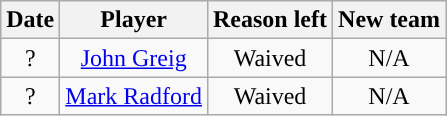<table class="wikitable sortable sortable">
<tr>
<th>Date</th>
<th>Player</th>
<th>Reason left</th>
<th>New team</th>
</tr>
<tr style="text-align: center">
<td>?</td>
<td><a href='#'>John Greig</a></td>
<td>Waived</td>
<td>N/A</td>
</tr>
<tr style="text-align: center">
<td>?</td>
<td><a href='#'>Mark Radford</a></td>
<td>Waived</td>
<td>N/A</td>
</tr>
</table>
